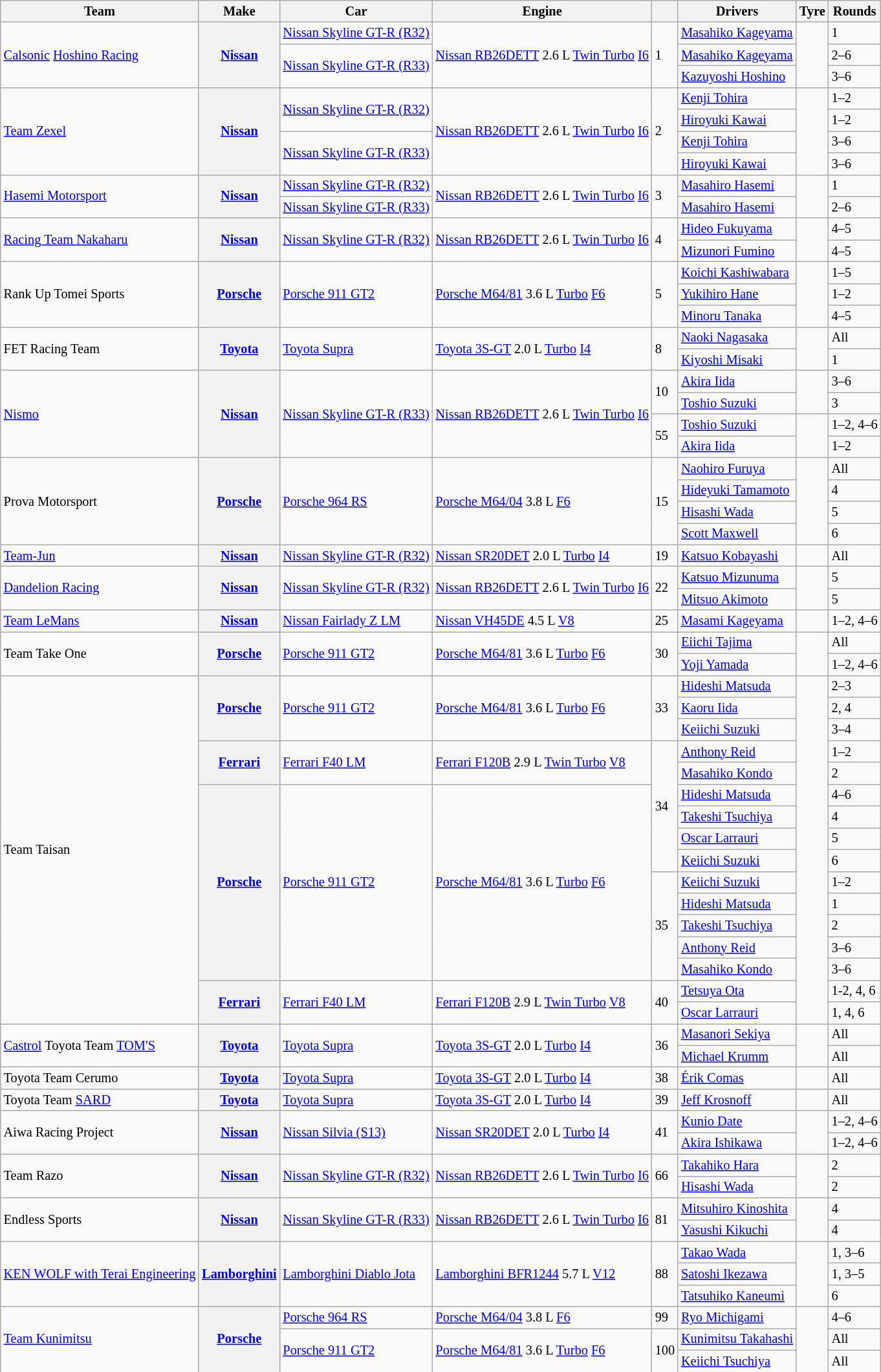<table class="wikitable" style="font-size: 85%;">
<tr>
<th>Team</th>
<th>Make</th>
<th>Car</th>
<th>Engine</th>
<th></th>
<th>Drivers</th>
<th>Tyre</th>
<th>Rounds</th>
</tr>
<tr>
<td rowspan=3><a href='#'>Calsonic</a> <a href='#'>Hoshino Racing</a></td>
<th rowspan=3><a href='#'>Nissan</a></th>
<td rowspan=1><a href='#'>Nissan Skyline GT-R (R32)</a></td>
<td rowspan=3><a href='#'>Nissan RB26DETT</a> 2.6 L <a href='#'>Twin Turbo</a> <a href='#'>I6</a></td>
<td rowspan=3>1</td>
<td> <a href='#'>Masahiko Kageyama</a></td>
<td rowspan=3 align="center"></td>
<td>1</td>
</tr>
<tr>
<td rowspan=2><a href='#'>Nissan Skyline GT-R (R33)</a></td>
<td> <a href='#'>Masahiko Kageyama</a></td>
<td>2–6</td>
</tr>
<tr>
<td> <a href='#'>Kazuyoshi Hoshino</a></td>
<td>3–6</td>
</tr>
<tr>
<td rowspan=4><a href='#'>Team Zexel</a></td>
<th rowspan=4><a href='#'>Nissan</a></th>
<td rowspan=2><a href='#'>Nissan Skyline GT-R (R32)</a></td>
<td rowspan=4><a href='#'>Nissan RB26DETT</a> 2.6 L <a href='#'>Twin Turbo</a> <a href='#'>I6</a></td>
<td rowspan=4>2</td>
<td> <a href='#'>Kenji Tohira</a></td>
<td rowspan=4 align="center"></td>
<td>1–2</td>
</tr>
<tr>
<td> <a href='#'>Hiroyuki Kawai</a></td>
<td>1–2</td>
</tr>
<tr>
<td rowspan=2><a href='#'>Nissan Skyline GT-R (R33)</a></td>
<td> <a href='#'>Kenji Tohira</a></td>
<td>3–6</td>
</tr>
<tr>
<td> <a href='#'>Hiroyuki Kawai</a></td>
<td>3–6</td>
</tr>
<tr>
<td rowspan=2><a href='#'>Hasemi Motorsport</a></td>
<th rowspan=2><a href='#'>Nissan</a></th>
<td rowspan=1><a href='#'>Nissan Skyline GT-R (R32)</a></td>
<td rowspan=2><a href='#'>Nissan RB26DETT</a> 2.6 L <a href='#'>Twin Turbo</a> <a href='#'>I6</a></td>
<td rowspan=2>3</td>
<td> <a href='#'>Masahiro Hasemi</a></td>
<td rowspan=2 align="center"></td>
<td>1</td>
</tr>
<tr>
<td rowspan=1><a href='#'>Nissan Skyline GT-R (R33)</a></td>
<td> <a href='#'>Masahiro Hasemi</a></td>
<td>2–6</td>
</tr>
<tr>
<td rowspan=2><a href='#'>Racing Team Nakaharu</a></td>
<th rowspan=2><a href='#'>Nissan</a></th>
<td rowspan=2><a href='#'>Nissan Skyline GT-R (R32)</a></td>
<td rowspan=2><a href='#'>Nissan RB26DETT</a> 2.6 L <a href='#'>Twin Turbo</a> <a href='#'>I6</a></td>
<td rowspan=2>4</td>
<td> <a href='#'>Hideo Fukuyama</a></td>
<td rowspan=2 align="center"></td>
<td>4–5</td>
</tr>
<tr>
<td> <a href='#'>Mizunori Fumino</a></td>
<td>4–5</td>
</tr>
<tr>
<td rowspan=3>Rank Up Tomei Sports</td>
<th rowspan=3><a href='#'>Porsche</a></th>
<td rowspan=3><a href='#'>Porsche 911 GT2</a></td>
<td rowspan=3><a href='#'>Porsche M64/81</a> 3.6 L <a href='#'>Turbo</a> <a href='#'>F6</a></td>
<td rowspan=3>5</td>
<td> <a href='#'>Koichi Kashiwabara</a></td>
<td rowspan="3"></td>
<td>1–5</td>
</tr>
<tr>
<td> <a href='#'>Yukihiro Hane</a></td>
<td>1–2</td>
</tr>
<tr>
<td> <a href='#'>Minoru Tanaka</a></td>
<td>4–5</td>
</tr>
<tr>
<td rowspan=2>FET Racing Team</td>
<th rowspan=2><a href='#'>Toyota</a></th>
<td rowspan=2><a href='#'>Toyota Supra</a></td>
<td rowspan=2><a href='#'>Toyota 3S-GT</a> 2.0 L <a href='#'>Turbo</a> <a href='#'>I4</a></td>
<td rowspan=2>8</td>
<td> <a href='#'>Naoki Nagasaka</a></td>
<td rowspan="2"></td>
<td>All</td>
</tr>
<tr>
<td> <a href='#'>Kiyoshi Misaki</a></td>
<td>1</td>
</tr>
<tr>
<td rowspan=4><a href='#'>Nismo</a></td>
<th rowspan=4><a href='#'>Nissan</a></th>
<td rowspan=4><a href='#'>Nissan Skyline GT-R (R33)</a></td>
<td rowspan=4><a href='#'>Nissan RB26DETT</a> 2.6 L <a href='#'>Twin Turbo</a> <a href='#'>I6</a></td>
<td rowspan=2>10</td>
<td> <a href='#'>Akira Iida</a></td>
<td rowspan=2></td>
<td>3–6</td>
</tr>
<tr>
<td> <a href='#'>Toshio Suzuki</a></td>
<td>3</td>
</tr>
<tr>
<td rowspan=2>55</td>
<td> <a href='#'>Toshio Suzuki</a></td>
<td rowspan=2></td>
<td>1–2, 4–6</td>
</tr>
<tr>
<td> <a href='#'>Akira Iida</a></td>
<td>1–2</td>
</tr>
<tr>
<td rowspan=4>Prova Motorsport</td>
<th rowspan=4><a href='#'>Porsche</a></th>
<td rowspan=4><a href='#'>Porsche 964 RS</a></td>
<td rowspan=4><a href='#'>Porsche M64/04</a> 3.8 L <a href='#'>F6</a></td>
<td rowspan=4>15</td>
<td> <a href='#'>Naohiro Furuya</a></td>
<td rowspan="4"></td>
<td>All</td>
</tr>
<tr>
<td> <a href='#'>Hideyuki Tamamoto</a></td>
<td>4</td>
</tr>
<tr>
<td> <a href='#'>Hisashi Wada</a></td>
<td>5</td>
</tr>
<tr>
<td> <a href='#'>Scott Maxwell</a></td>
<td>6</td>
</tr>
<tr>
<td><a href='#'>Team-Jun</a></td>
<th><a href='#'>Nissan</a></th>
<td><a href='#'>Nissan Skyline GT-R (R32)</a></td>
<td><a href='#'>Nissan SR20DET</a> 2.0 L <a href='#'>Turbo</a> <a href='#'>I4</a></td>
<td>19</td>
<td> <a href='#'>Katsuo Kobayashi</a></td>
<td></td>
<td>All</td>
</tr>
<tr>
<td rowspan=2><a href='#'>Dandelion Racing</a></td>
<th rowspan=2><a href='#'>Nissan</a></th>
<td rowspan=2><a href='#'>Nissan Skyline GT-R (R32)</a></td>
<td rowspan=2><a href='#'>Nissan RB26DETT</a> 2.6 L <a href='#'>Twin Turbo</a> <a href='#'>I6</a></td>
<td rowspan=2>22</td>
<td> <a href='#'>Katsuo Mizunuma</a></td>
<td rowspan=2></td>
<td>5</td>
</tr>
<tr>
<td> <a href='#'>Mitsuo Akimoto</a></td>
<td>5</td>
</tr>
<tr>
<td><a href='#'>Team LeMans</a></td>
<th><a href='#'>Nissan</a></th>
<td><a href='#'>Nissan Fairlady Z LM</a></td>
<td><a href='#'>Nissan VH45DE</a> 4.5 L <a href='#'>V8</a></td>
<td>25</td>
<td> <a href='#'>Masami Kageyama</a></td>
<td></td>
<td>1–2, 4–6</td>
</tr>
<tr>
<td rowspan=2>Team Take One</td>
<th rowspan=2><a href='#'>Porsche</a></th>
<td rowspan=2><a href='#'>Porsche 911 GT2</a></td>
<td rowspan=2><a href='#'>Porsche M64/81</a> 3.6 L <a href='#'>Turbo</a> <a href='#'>F6</a></td>
<td rowspan=2>30</td>
<td> <a href='#'>Eiichi Tajima</a></td>
<td rowspan="2"></td>
<td>All</td>
</tr>
<tr>
<td> <a href='#'>Yoji Yamada</a></td>
<td>1–2, 4–6</td>
</tr>
<tr>
<td rowspan="16">Team Taisan</td>
<th rowspan=3><a href='#'>Porsche</a></th>
<td rowspan=3><a href='#'>Porsche 911 GT2</a></td>
<td rowspan=3><a href='#'>Porsche M64/81</a> 3.6 L <a href='#'>Turbo</a> <a href='#'>F6</a></td>
<td rowspan=3>33</td>
<td> <a href='#'>Hideshi Matsuda</a></td>
<td rowspan="16"></td>
<td>2–3</td>
</tr>
<tr>
<td> <a href='#'>Kaoru Iida</a></td>
<td>2, 4</td>
</tr>
<tr>
<td> <a href='#'>Keiichi Suzuki</a></td>
<td>3–4</td>
</tr>
<tr>
<th rowspan=2><a href='#'>Ferrari</a></th>
<td rowspan=2><a href='#'>Ferrari F40 LM</a></td>
<td rowspan=2><a href='#'>Ferrari F120B</a> 2.9 L <a href='#'>Twin Turbo</a> <a href='#'>V8</a></td>
<td rowspan=6>34</td>
<td> <a href='#'>Anthony Reid</a></td>
<td>1–2</td>
</tr>
<tr>
<td> <a href='#'>Masahiko Kondo</a></td>
<td>2</td>
</tr>
<tr>
<th rowspan=9><a href='#'>Porsche</a></th>
<td rowspan=9><a href='#'>Porsche 911 GT2</a></td>
<td rowspan=9><a href='#'>Porsche M64/81</a> 3.6 L <a href='#'>Turbo</a> <a href='#'>F6</a></td>
<td> <a href='#'>Hideshi Matsuda</a></td>
<td>4–6</td>
</tr>
<tr>
<td> <a href='#'>Takeshi Tsuchiya</a></td>
<td>4</td>
</tr>
<tr>
<td> <a href='#'>Oscar Larrauri</a></td>
<td>5</td>
</tr>
<tr>
<td> <a href='#'>Keiichi Suzuki</a></td>
<td>6</td>
</tr>
<tr>
<td rowspan=5>35</td>
<td> <a href='#'>Keiichi Suzuki</a></td>
<td>1–2</td>
</tr>
<tr>
<td> <a href='#'>Hideshi Matsuda</a></td>
<td>1</td>
</tr>
<tr>
<td> <a href='#'>Takeshi Tsuchiya</a></td>
<td>2</td>
</tr>
<tr>
<td> <a href='#'>Anthony Reid</a></td>
<td>3–6</td>
</tr>
<tr>
<td> <a href='#'>Masahiko Kondo</a></td>
<td>3–6</td>
</tr>
<tr>
<th rowspan="2"><a href='#'>Ferrari</a></th>
<td rowspan="2"><a href='#'>Ferrari F40 LM</a></td>
<td rowspan="2"><a href='#'>Ferrari F120B</a> 2.9 L <a href='#'>Twin Turbo</a> <a href='#'>V8</a></td>
<td rowspan="2">40</td>
<td> <a href='#'>Tetsuya Ota</a></td>
<td>1-2, 4, 6</td>
</tr>
<tr>
<td> <a href='#'>Oscar Larrauri</a></td>
<td>1, 4, 6</td>
</tr>
<tr>
<td rowspan= 2><a href='#'>Castrol</a> Toyota Team <a href='#'>TOM'S</a></td>
<th rowspan= 2><a href='#'>Toyota</a></th>
<td rowspan= 2><a href='#'>Toyota Supra</a></td>
<td rowspan= 2><a href='#'>Toyota 3S-GT</a> 2.0 L <a href='#'>Turbo</a> <a href='#'>I4</a></td>
<td rowspan= 2>36</td>
<td> <a href='#'>Masanori Sekiya</a></td>
<td rowspan= 2></td>
<td>All</td>
</tr>
<tr>
<td> <a href='#'>Michael Krumm</a></td>
<td>All</td>
</tr>
<tr>
<td>Toyota Team Cerumo</td>
<th><a href='#'>Toyota</a></th>
<td><a href='#'>Toyota Supra</a></td>
<td><a href='#'>Toyota 3S-GT</a> 2.0 L <a href='#'>Turbo</a> <a href='#'>I4</a></td>
<td>38</td>
<td> <a href='#'>Érik Comas</a></td>
<td></td>
<td>All</td>
</tr>
<tr>
<td>Toyota Team <a href='#'>SARD</a></td>
<th><a href='#'>Toyota</a></th>
<td><a href='#'>Toyota Supra</a></td>
<td><a href='#'>Toyota 3S-GT</a> 2.0 L <a href='#'>Turbo</a> <a href='#'>I4</a></td>
<td>39</td>
<td> <a href='#'>Jeff Krosnoff</a></td>
<td></td>
<td>All</td>
</tr>
<tr>
<td rowspan=2>Aiwa Racing Project</td>
<th rowspan=2><a href='#'>Nissan</a></th>
<td rowspan=2><a href='#'>Nissan Silvia (S13)</a></td>
<td rowspan=2><a href='#'>Nissan SR20DET</a> 2.0 L <a href='#'>Turbo</a> <a href='#'>I4</a></td>
<td rowspan=2>41</td>
<td> <a href='#'>Kunio Date</a></td>
<td rowspan="2"></td>
<td>1–2, 4–6</td>
</tr>
<tr>
<td> <a href='#'>Akira Ishikawa</a></td>
<td>1–2, 4–6</td>
</tr>
<tr>
<td rowspan=2>Team Razo</td>
<th rowspan=2><a href='#'>Nissan</a></th>
<td rowspan=2><a href='#'>Nissan Skyline GT-R (R32)</a></td>
<td rowspan=2><a href='#'>Nissan RB26DETT</a> 2.6 L <a href='#'>Twin Turbo</a> <a href='#'>I6</a></td>
<td rowspan=2>66</td>
<td> <a href='#'>Takahiko Hara</a></td>
<td rowspan=2></td>
<td>2</td>
</tr>
<tr>
<td> <a href='#'>Hisashi Wada</a></td>
<td>2</td>
</tr>
<tr>
<td rowspan=2>Endless Sports</td>
<th rowspan=2><a href='#'>Nissan</a></th>
<td rowspan=2><a href='#'>Nissan Skyline GT-R (R33)</a></td>
<td rowspan=2><a href='#'>Nissan RB26DETT</a> 2.6 L <a href='#'>Twin Turbo</a> <a href='#'>I6</a></td>
<td rowspan=2>81</td>
<td> <a href='#'>Mitsuhiro Kinoshita</a></td>
<td rowspan="2"></td>
<td>4</td>
</tr>
<tr>
<td> <a href='#'>Yasushi Kikuchi</a></td>
<td>4</td>
</tr>
<tr>
<td rowspan=3><a href='#'>KEN WOLF with Terai Engineering</a></td>
<th rowspan=3><a href='#'>Lamborghini</a></th>
<td rowspan=3><a href='#'>Lamborghini Diablo Jota</a></td>
<td rowspan=3><a href='#'>Lamborghini BFR1244</a> 5.7 L <a href='#'>V12</a></td>
<td rowspan=3>88</td>
<td> <a href='#'>Takao Wada</a></td>
<td rowspan="3"></td>
<td>1, 3–6</td>
</tr>
<tr>
<td> <a href='#'>Satoshi Ikezawa</a></td>
<td>1, 3–5</td>
</tr>
<tr>
<td> <a href='#'>Tatsuhiko Kaneumi</a></td>
<td>6</td>
</tr>
<tr>
<td rowspan=3><a href='#'>Team Kunimitsu</a></td>
<th rowspan=3><a href='#'>Porsche</a></th>
<td rowspan=1><a href='#'>Porsche 964 RS</a></td>
<td rowspan=1><a href='#'>Porsche M64/04</a> 3.8 L <a href='#'>F6</a></td>
<td>99</td>
<td> <a href='#'>Ryo Michigami</a></td>
<td rowspan=3></td>
<td>4–6</td>
</tr>
<tr>
<td rowspan=2><a href='#'>Porsche 911 GT2</a></td>
<td rowspan=2><a href='#'>Porsche M64/81</a> 3.6 L <a href='#'>Turbo</a> <a href='#'>F6</a></td>
<td rowspan=2>100</td>
<td> <a href='#'>Kunimitsu Takahashi</a></td>
<td>All</td>
</tr>
<tr>
<td> <a href='#'>Keiichi Tsuchiya</a></td>
<td>All</td>
</tr>
<tr>
</tr>
</table>
